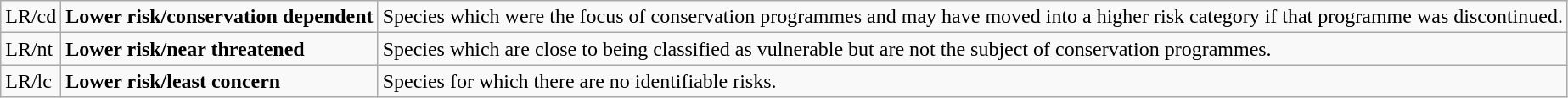<table class="wikitable" style="text-align:left">
<tr>
<td>LR/cd</td>
<td><strong>Lower risk/conservation dependent</strong></td>
<td>Species which were the focus of conservation programmes and may have moved into a higher risk category if that programme was discontinued.</td>
</tr>
<tr>
<td>LR/nt</td>
<td><strong>Lower risk/near threatened</strong></td>
<td>Species which are close to being classified as vulnerable but are not the subject of conservation programmes.</td>
</tr>
<tr>
<td>LR/lc</td>
<td><strong>Lower risk/least concern</strong></td>
<td>Species for which there are no identifiable risks.</td>
</tr>
</table>
